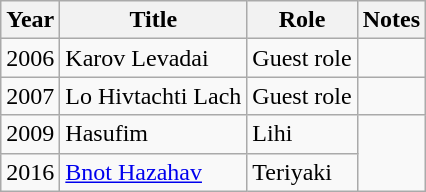<table class="wikitable">
<tr>
<th>Year</th>
<th>Title</th>
<th>Role</th>
<th>Notes</th>
</tr>
<tr>
<td>2006</td>
<td>Karov Levadai</td>
<td>Guest role</td>
<td></td>
</tr>
<tr>
<td>2007</td>
<td>Lo Hivtachti Lach</td>
<td>Guest role</td>
<td></td>
</tr>
<tr>
<td>2009</td>
<td>Hasufim</td>
<td>Lihi</td>
<td rowspan="2"></td>
</tr>
<tr>
<td>2016</td>
<td><a href='#'>Bnot Hazahav</a></td>
<td>Teriyaki</td>
</tr>
</table>
